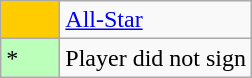<table class=wikitable>
<tr>
<td style="background-color:#FFCC01; border:1px solid #aaaaaa; width:2em;"></td>
<td><a href='#'>All-Star</a></td>
</tr>
<tr>
<td !scope="row" style="background:#bfb;">*</td>
<td>Player did not sign</td>
</tr>
</table>
